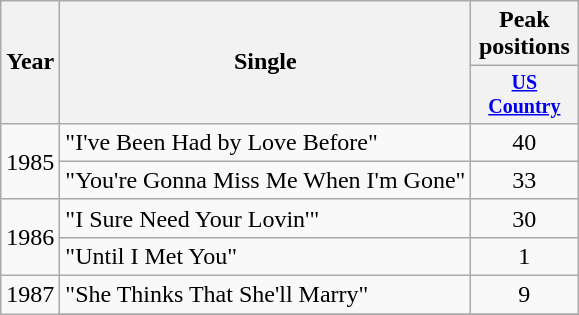<table class="wikitable" style="text-align:center;">
<tr>
<th rowspan="2">Year</th>
<th rowspan="2">Single</th>
<th colspan="1">Peak positions</th>
</tr>
<tr style="font-size:smaller;">
<th width="65"><a href='#'>US Country</a></th>
</tr>
<tr>
<td rowspan="2">1985</td>
<td align="left">"I've Been Had by Love Before"</td>
<td>40</td>
</tr>
<tr>
<td align="left">"You're Gonna Miss Me When I'm Gone"</td>
<td>33</td>
</tr>
<tr>
<td rowspan="2">1986</td>
<td align="left">"I Sure Need Your Lovin'"</td>
<td>30</td>
</tr>
<tr>
<td align="left">"Until I Met You"</td>
<td>1</td>
</tr>
<tr>
<td rowspan="3">1987</td>
<td align="left">"She Thinks That She'll Marry"</td>
<td>9</td>
</tr>
<tr>
</tr>
</table>
